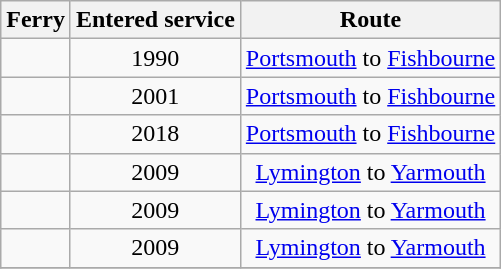<table class="wikitable sortable" border="1" style="text-align:center;">
<tr>
<th>Ferry</th>
<th>Entered service</th>
<th>Route</th>
</tr>
<tr>
<td></td>
<td>1990</td>
<td><a href='#'>Portsmouth</a> to <a href='#'>Fishbourne</a></td>
</tr>
<tr>
<td></td>
<td>2001</td>
<td><a href='#'>Portsmouth</a> to <a href='#'>Fishbourne</a></td>
</tr>
<tr>
<td></td>
<td>2018</td>
<td><a href='#'>Portsmouth</a> to <a href='#'>Fishbourne</a></td>
</tr>
<tr>
<td></td>
<td>2009</td>
<td><a href='#'>Lymington</a> to <a href='#'>Yarmouth</a></td>
</tr>
<tr>
<td></td>
<td>2009</td>
<td><a href='#'>Lymington</a> to <a href='#'>Yarmouth</a></td>
</tr>
<tr>
<td></td>
<td>2009</td>
<td><a href='#'>Lymington</a> to <a href='#'>Yarmouth</a></td>
</tr>
<tr>
</tr>
</table>
